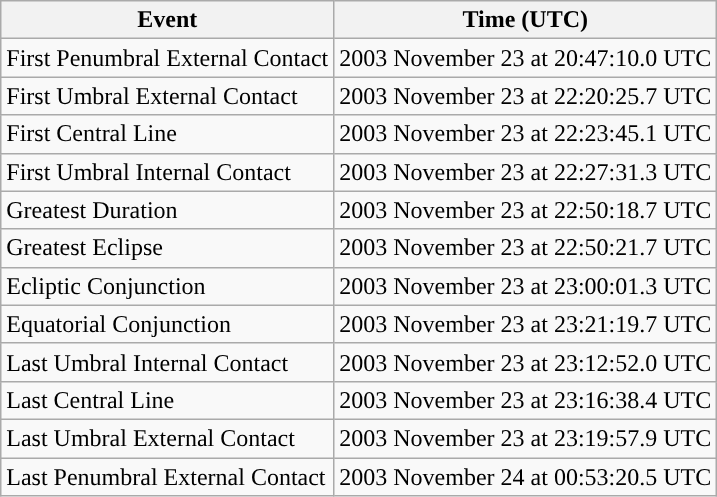<table class="wikitable">
<tr>
<th>Event</th>
<th>Time (UTC)</th>
</tr>
<tr>
<td>First Penumbral External Contact</td>
<td>2003 November 23 at 20:47:10.0 UTC</td>
</tr>
<tr>
<td>First Umbral External Contact</td>
<td>2003 November 23 at 22:20:25.7 UTC</td>
</tr>
<tr>
<td>First Central Line</td>
<td>2003 November 23 at 22:23:45.1 UTC</td>
</tr>
<tr>
<td>First Umbral Internal Contact</td>
<td>2003 November 23 at 22:27:31.3 UTC</td>
</tr>
<tr>
<td>Greatest Duration</td>
<td>2003 November 23 at 22:50:18.7 UTC</td>
</tr>
<tr>
<td>Greatest Eclipse</td>
<td>2003 November 23 at 22:50:21.7 UTC</td>
</tr>
<tr>
<td>Ecliptic Conjunction</td>
<td>2003 November 23 at 23:00:01.3 UTC</td>
</tr>
<tr>
<td>Equatorial Conjunction</td>
<td>2003 November 23 at 23:21:19.7 UTC</td>
</tr>
<tr>
<td>Last Umbral Internal Contact</td>
<td>2003 November 23 at 23:12:52.0 UTC</td>
</tr>
<tr>
<td>Last Central Line</td>
<td>2003 November 23 at 23:16:38.4 UTC</td>
</tr>
<tr>
<td>Last Umbral External Contact</td>
<td>2003 November 23 at 23:19:57.9 UTC</td>
</tr>
<tr>
<td>Last Penumbral External Contact</td>
<td>2003 November 24 at 00:53:20.5 UTC</td>
</tr>
</table>
